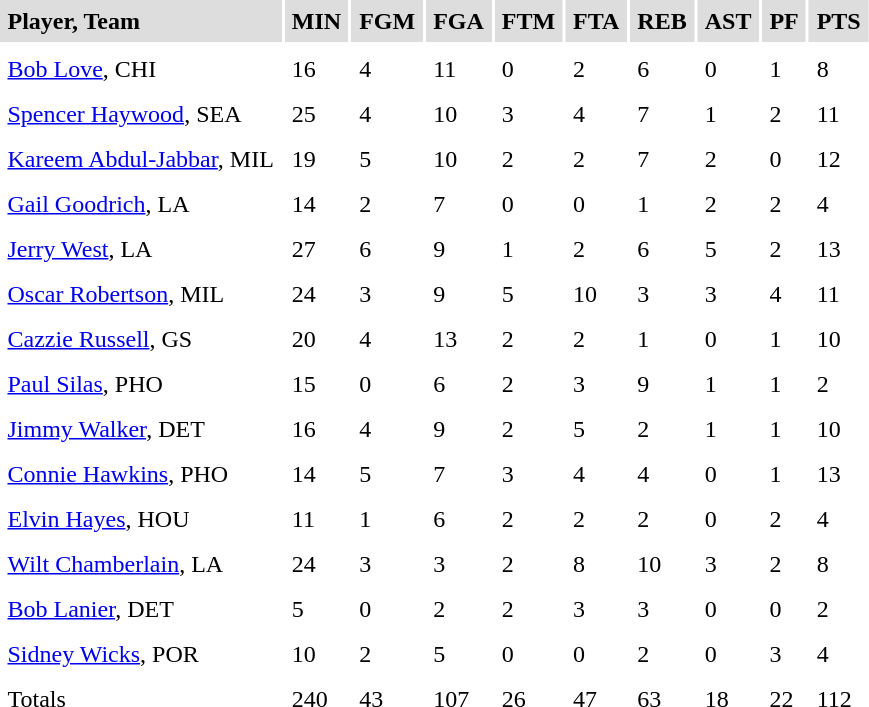<table cellpadding=5>
<tr bgcolor="#dddddd">
<td><strong>Player, Team</strong></td>
<td><strong>MIN</strong></td>
<td><strong>FGM</strong></td>
<td><strong>FGA</strong></td>
<td><strong>FTM</strong></td>
<td><strong>FTA</strong></td>
<td><strong>REB</strong></td>
<td><strong>AST</strong></td>
<td><strong>PF</strong></td>
<td><strong>PTS</strong></td>
</tr>
<tr bgcolor="#eeeeee">
</tr>
<tr>
<td><a href='#'>Bob Love</a>, CHI</td>
<td>16</td>
<td>4</td>
<td>11</td>
<td>0</td>
<td>2</td>
<td>6</td>
<td>0</td>
<td>1</td>
<td>8</td>
</tr>
<tr>
<td><a href='#'>Spencer Haywood</a>, SEA</td>
<td>25</td>
<td>4</td>
<td>10</td>
<td>3</td>
<td>4</td>
<td>7</td>
<td>1</td>
<td>2</td>
<td>11</td>
</tr>
<tr>
<td><a href='#'>Kareem Abdul-Jabbar</a>, MIL</td>
<td>19</td>
<td>5</td>
<td>10</td>
<td>2</td>
<td>2</td>
<td>7</td>
<td>2</td>
<td>0</td>
<td>12</td>
</tr>
<tr>
<td><a href='#'>Gail Goodrich</a>, LA</td>
<td>14</td>
<td>2</td>
<td>7</td>
<td>0</td>
<td>0</td>
<td>1</td>
<td>2</td>
<td>2</td>
<td>4</td>
</tr>
<tr>
<td><a href='#'>Jerry West</a>, LA</td>
<td>27</td>
<td>6</td>
<td>9</td>
<td>1</td>
<td>2</td>
<td>6</td>
<td>5</td>
<td>2</td>
<td>13</td>
</tr>
<tr>
<td><a href='#'>Oscar Robertson</a>, MIL</td>
<td>24</td>
<td>3</td>
<td>9</td>
<td>5</td>
<td>10</td>
<td>3</td>
<td>3</td>
<td>4</td>
<td>11</td>
</tr>
<tr>
<td><a href='#'>Cazzie Russell</a>, GS</td>
<td>20</td>
<td>4</td>
<td>13</td>
<td>2</td>
<td>2</td>
<td>1</td>
<td>0</td>
<td>1</td>
<td>10</td>
</tr>
<tr>
<td><a href='#'>Paul Silas</a>, PHO</td>
<td>15</td>
<td>0</td>
<td>6</td>
<td>2</td>
<td>3</td>
<td>9</td>
<td>1</td>
<td>1</td>
<td>2</td>
</tr>
<tr>
<td><a href='#'>Jimmy Walker</a>, DET</td>
<td>16</td>
<td>4</td>
<td>9</td>
<td>2</td>
<td>5</td>
<td>2</td>
<td>1</td>
<td>1</td>
<td>10</td>
</tr>
<tr>
<td><a href='#'>Connie Hawkins</a>, PHO</td>
<td>14</td>
<td>5</td>
<td>7</td>
<td>3</td>
<td>4</td>
<td>4</td>
<td>0</td>
<td>1</td>
<td>13</td>
</tr>
<tr>
<td><a href='#'>Elvin Hayes</a>, HOU</td>
<td>11</td>
<td>1</td>
<td>6</td>
<td>2</td>
<td>2</td>
<td>2</td>
<td>0</td>
<td>2</td>
<td>4</td>
</tr>
<tr>
<td><a href='#'>Wilt Chamberlain</a>, LA</td>
<td>24</td>
<td>3</td>
<td>3</td>
<td>2</td>
<td>8</td>
<td>10</td>
<td>3</td>
<td>2</td>
<td>8</td>
</tr>
<tr>
<td><a href='#'>Bob Lanier</a>, DET</td>
<td>5</td>
<td>0</td>
<td>2</td>
<td>2</td>
<td>3</td>
<td>3</td>
<td>0</td>
<td>0</td>
<td>2</td>
</tr>
<tr>
<td><a href='#'>Sidney Wicks</a>, POR</td>
<td>10</td>
<td>2</td>
<td>5</td>
<td>0</td>
<td>0</td>
<td>2</td>
<td>0</td>
<td>3</td>
<td>4</td>
</tr>
<tr>
<td>Totals</td>
<td>240</td>
<td>43</td>
<td>107</td>
<td>26</td>
<td>47</td>
<td>63</td>
<td>18</td>
<td>22</td>
<td>112</td>
</tr>
<tr>
</tr>
</table>
